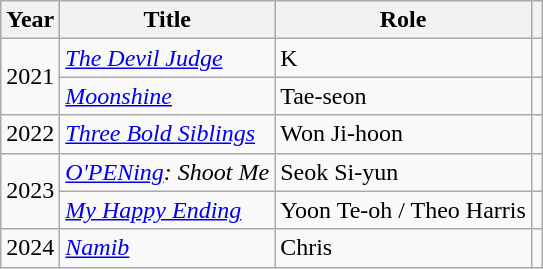<table class="wikitable">
<tr>
<th>Year</th>
<th>Title</th>
<th>Role</th>
<th></th>
</tr>
<tr>
<td rowspan="2">2021</td>
<td><em><a href='#'>The Devil Judge</a></em></td>
<td>K</td>
<td></td>
</tr>
<tr>
<td><em><a href='#'>Moonshine</a></em></td>
<td>Tae-seon</td>
<td></td>
</tr>
<tr>
<td>2022</td>
<td><em><a href='#'>Three Bold Siblings</a></em></td>
<td>Won Ji-hoon</td>
<td></td>
</tr>
<tr>
<td rowspan="2">2023</td>
<td><em><a href='#'>O'PENing</a>: Shoot Me</em></td>
<td>Seok Si-yun</td>
<td></td>
</tr>
<tr>
<td><em><a href='#'>My Happy Ending</a></em></td>
<td>Yoon Te-oh / Theo Harris</td>
<td></td>
</tr>
<tr>
<td>2024</td>
<td><em><a href='#'>Namib</a></em></td>
<td>Chris</td>
<td></td>
</tr>
</table>
